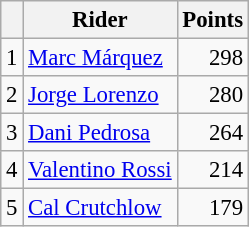<table class="wikitable" style="font-size: 95%;">
<tr>
<th></th>
<th>Rider</th>
<th>Points</th>
</tr>
<tr>
<td align=center>1</td>
<td> <a href='#'>Marc Márquez</a></td>
<td align=right>298</td>
</tr>
<tr>
<td align=center>2</td>
<td> <a href='#'>Jorge Lorenzo</a></td>
<td align=right>280</td>
</tr>
<tr>
<td align=center>3</td>
<td> <a href='#'>Dani Pedrosa</a></td>
<td align=right>264</td>
</tr>
<tr>
<td align=center>4</td>
<td> <a href='#'>Valentino Rossi</a></td>
<td align=right>214</td>
</tr>
<tr>
<td align=center>5</td>
<td> <a href='#'>Cal Crutchlow</a></td>
<td align=right>179</td>
</tr>
</table>
